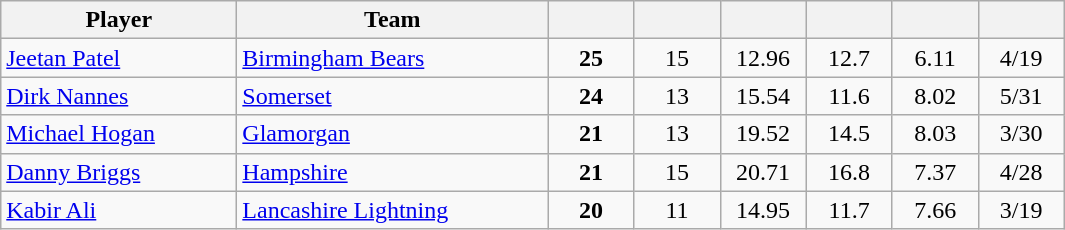<table class="wikitable" style="text-align:center;">
<tr>
<th width=150>Player</th>
<th width=200>Team</th>
<th width=50></th>
<th width=50></th>
<th width=50></th>
<th width=50></th>
<th width=50></th>
<th width=50></th>
</tr>
<tr>
<td style="text-align:left;"><a href='#'>Jeetan Patel</a></td>
<td style="text-align:left;"><a href='#'>Birmingham Bears</a></td>
<td><strong>25</strong></td>
<td>15</td>
<td>12.96</td>
<td>12.7</td>
<td>6.11</td>
<td>4/19</td>
</tr>
<tr>
<td style="text-align:left;"><a href='#'>Dirk Nannes</a></td>
<td style="text-align:left;"><a href='#'>Somerset</a></td>
<td><strong>24</strong></td>
<td>13</td>
<td>15.54</td>
<td>11.6</td>
<td>8.02</td>
<td>5/31</td>
</tr>
<tr>
<td style="text-align:left;"><a href='#'>Michael Hogan</a></td>
<td style="text-align:left;"><a href='#'>Glamorgan</a></td>
<td><strong>21</strong></td>
<td>13</td>
<td>19.52</td>
<td>14.5</td>
<td>8.03</td>
<td>3/30</td>
</tr>
<tr>
<td style="text-align:left;"><a href='#'>Danny Briggs</a></td>
<td style="text-align:left;"><a href='#'>Hampshire</a></td>
<td><strong>21</strong></td>
<td>15</td>
<td>20.71</td>
<td>16.8</td>
<td>7.37</td>
<td>4/28</td>
</tr>
<tr>
<td style="text-align:left;"><a href='#'>Kabir Ali</a></td>
<td style="text-align:left;"><a href='#'>Lancashire Lightning</a></td>
<td><strong>20</strong></td>
<td>11</td>
<td>14.95</td>
<td>11.7</td>
<td>7.66</td>
<td>3/19</td>
</tr>
</table>
